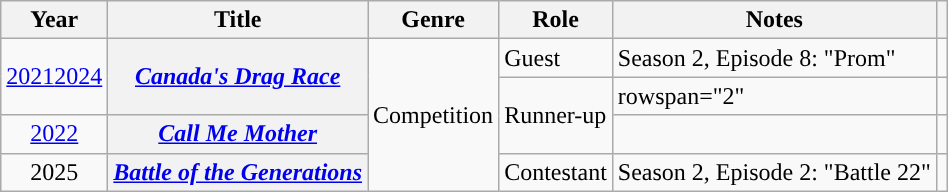<table class="wikitable plainrowheaders">
<tr>
<th scope="col" style="width:03em;">Year</th>
<th scope="col">Title</th>
<th scope="col">Genre</th>
<th scope="col">Role</th>
<th scope="col">Notes</th>
<th></th>
</tr>
<tr>
<td rowspan="2" style="text-align:center"><a href='#'>2021</a><a href='#'>2024</a></td>
<th scope="row" rowspan="2"><em><a href='#'>Canada's Drag Race</a></em></th>
<td rowspan="4">Competition</td>
<td>Guest</td>
<td>Season 2, Episode 8: "Prom"</td>
<td style="text-align:center"></td>
</tr>
<tr>
<td rowspan="2">Runner-up</td>
<td>rowspan="2"  </td>
<td style="text-align:center"></td>
</tr>
<tr>
<td style="text-align:center"><a href='#'>2022</a></td>
<th scope="row"><em><a href='#'>Call Me Mother</a></em></th>
<td style="text-align:center"></td>
</tr>
<tr>
<td style="text-align:center">2025</td>
<th scope="row"><em><a href='#'>Battle of the Generations</a></em></th>
<td>Contestant</td>
<td>Season 2, Episode 2: "Battle 22"</td>
<td style="text-align:center"></td>
</tr>
</table>
